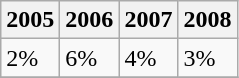<table class="wikitable" border="1">
<tr>
<th>2005</th>
<th>2006</th>
<th>2007</th>
<th>2008</th>
</tr>
<tr>
<td>2%</td>
<td>6%</td>
<td>4%</td>
<td>3%</td>
</tr>
<tr>
</tr>
</table>
